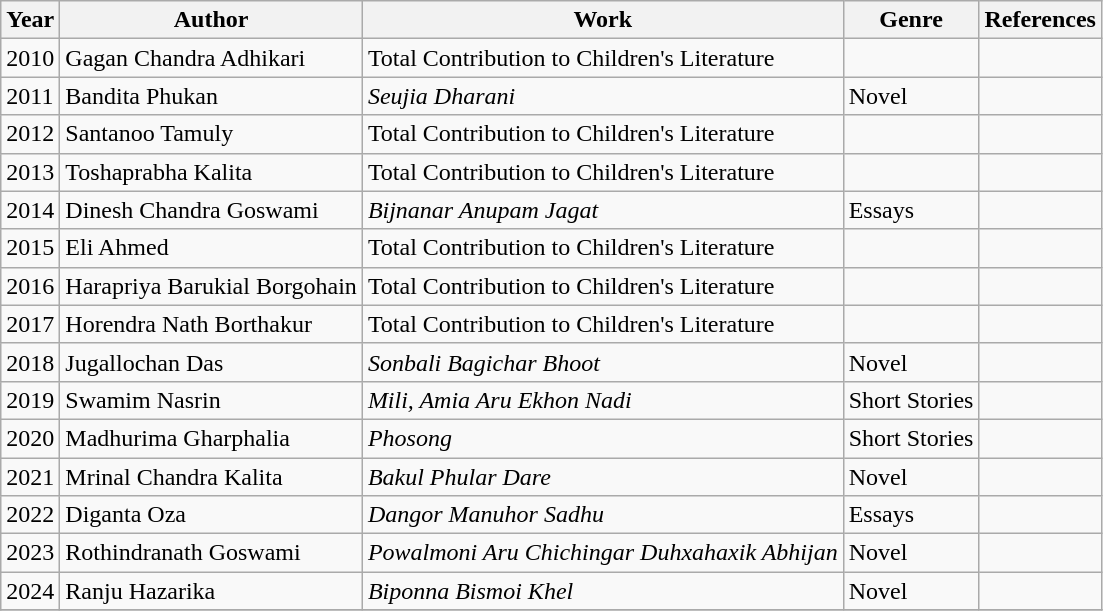<table class="wikitable sortable">
<tr>
<th>Year</th>
<th>Author</th>
<th>Work</th>
<th>Genre</th>
<th class="unsortable">References</th>
</tr>
<tr>
<td>2010</td>
<td>Gagan Chandra Adhikari</td>
<td>Total Contribution to Children's Literature</td>
<td></td>
<td></td>
</tr>
<tr>
<td>2011</td>
<td>Bandita Phukan</td>
<td><em>Seujia Dharani</em></td>
<td>Novel</td>
<td></td>
</tr>
<tr>
<td>2012</td>
<td>Santanoo Tamuly</td>
<td>Total Contribution to Children's Literature</td>
<td></td>
<td></td>
</tr>
<tr>
<td>2013</td>
<td>Toshaprabha Kalita</td>
<td>Total Contribution to Children's Literature</td>
<td></td>
<td></td>
</tr>
<tr>
<td>2014</td>
<td>Dinesh Chandra Goswami</td>
<td><em>Bijnanar Anupam Jagat</em></td>
<td>Essays</td>
<td></td>
</tr>
<tr>
<td>2015</td>
<td>Eli Ahmed</td>
<td>Total Contribution to Children's Literature</td>
<td></td>
<td></td>
</tr>
<tr>
<td>2016</td>
<td>Harapriya Barukial Borgohain</td>
<td>Total Contribution to Children's Literature</td>
<td></td>
<td></td>
</tr>
<tr>
<td>2017</td>
<td>Horendra Nath Borthakur</td>
<td>Total Contribution to Children's Literature</td>
<td></td>
<td></td>
</tr>
<tr>
<td>2018</td>
<td>Jugallochan Das</td>
<td><em>Sonbali Bagichar Bhoot</em></td>
<td>Novel</td>
<td></td>
</tr>
<tr>
<td>2019</td>
<td>Swamim Nasrin</td>
<td><em>Mili, Amia Aru Ekhon Nadi</em></td>
<td>Short Stories</td>
<td></td>
</tr>
<tr>
<td>2020</td>
<td>Madhurima Gharphalia</td>
<td><em>Phosong</em></td>
<td>Short Stories</td>
<td></td>
</tr>
<tr>
<td>2021</td>
<td>Mrinal Chandra Kalita</td>
<td><em>Bakul Phular Dare</em></td>
<td>Novel</td>
<td></td>
</tr>
<tr>
<td>2022</td>
<td>Diganta Oza</td>
<td><em>Dangor Manuhor Sadhu</em></td>
<td>Essays</td>
<td></td>
</tr>
<tr>
<td>2023</td>
<td>Rothindranath Goswami</td>
<td><em>Powalmoni Aru Chichingar Duhxahaxik Abhijan</em></td>
<td>Novel</td>
<td></td>
</tr>
<tr>
<td>2024</td>
<td>Ranju Hazarika</td>
<td><em>Biponna Bismoi Khel</em></td>
<td>Novel</td>
<td></td>
</tr>
<tr>
</tr>
</table>
